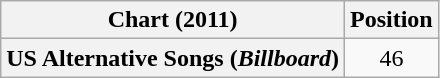<table class="wikitable sortable plainrowheaders" style="text-align:center">
<tr>
<th scope="col">Chart (2011)</th>
<th scope="col">Position</th>
</tr>
<tr>
<th scope="row">US Alternative Songs (<em>Billboard</em>)</th>
<td>46</td>
</tr>
</table>
